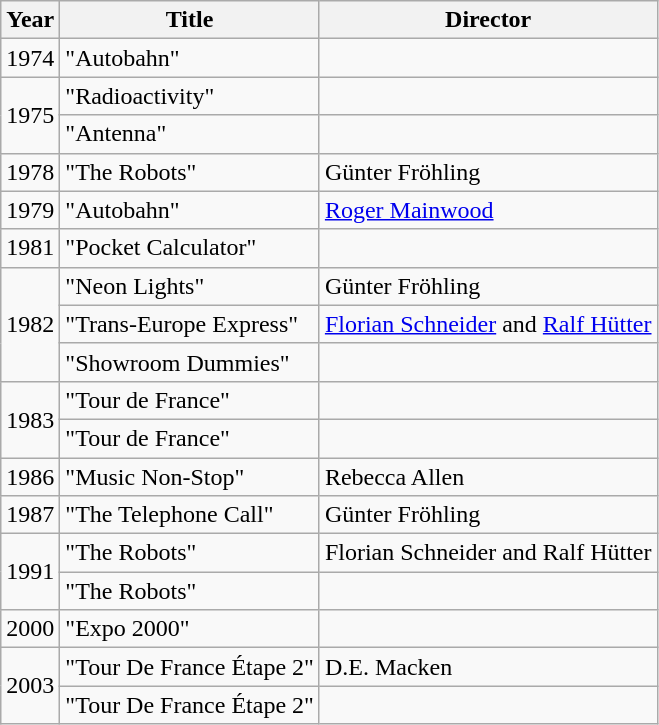<table class="wikitable">
<tr>
<th>Year</th>
<th>Title</th>
<th>Director</th>
</tr>
<tr>
<td>1974</td>
<td>"Autobahn"</td>
<td></td>
</tr>
<tr>
<td rowspan="2">1975</td>
<td>"Radioactivity"</td>
<td></td>
</tr>
<tr>
<td>"Antenna"</td>
<td></td>
</tr>
<tr>
<td>1978</td>
<td>"The Robots"</td>
<td>Günter Fröhling</td>
</tr>
<tr>
<td>1979</td>
<td>"Autobahn"</td>
<td><a href='#'>Roger Mainwood</a></td>
</tr>
<tr>
<td>1981</td>
<td>"Pocket Calculator"</td>
<td></td>
</tr>
<tr>
<td rowspan="3">1982</td>
<td>"Neon Lights"</td>
<td>Günter Fröhling</td>
</tr>
<tr>
<td>"Trans-Europe Express"</td>
<td><a href='#'>Florian Schneider</a> and <a href='#'>Ralf Hütter</a></td>
</tr>
<tr>
<td>"Showroom Dummies"</td>
<td></td>
</tr>
<tr>
<td rowspan="2">1983</td>
<td>"Tour de France"</td>
<td></td>
</tr>
<tr>
<td>"Tour de France"</td>
<td></td>
</tr>
<tr>
<td>1986</td>
<td>"Music Non-Stop"</td>
<td>Rebecca Allen</td>
</tr>
<tr>
<td>1987</td>
<td>"The Telephone Call"</td>
<td>Günter Fröhling</td>
</tr>
<tr>
<td rowspan="2">1991</td>
<td>"The Robots"</td>
<td>Florian Schneider and Ralf Hütter</td>
</tr>
<tr>
<td>"The Robots"</td>
<td></td>
</tr>
<tr>
<td>2000</td>
<td>"Expo 2000"</td>
<td></td>
</tr>
<tr>
<td rowspan="2">2003</td>
<td>"Tour De France Étape 2"</td>
<td>D.E. Macken</td>
</tr>
<tr>
<td>"Tour De France Étape 2"</td>
<td></td>
</tr>
</table>
